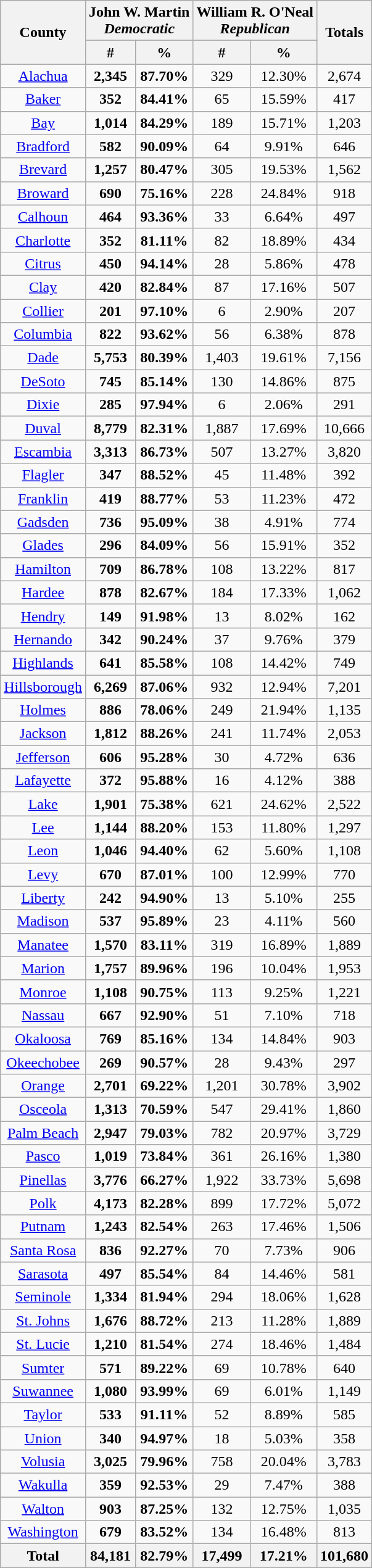<table class="wikitable sortable">
<tr>
<th rowspan="2">County</th>
<th colspan="2" style="text-align: center;" >John W. Martin <br><em>Democratic</em></th>
<th colspan="2" style="text-align: center;" >William R. O'Neal  <br> <em>Republican</em></th>
<th rowspan="2">Totals</th>
</tr>
<tr>
<th colspan="1" style="text-align: center;" >#</th>
<th colspan="1" style="text-align: center;" >%</th>
<th colspan="1" style="text-align: center;" >#</th>
<th colspan="1" style="text-align: center;" >%</th>
</tr>
<tr style="text-align:center;">
<td><a href='#'>Alachua</a></td>
<td><strong>2,345</strong></td>
<td><strong>87.70%</strong></td>
<td>329</td>
<td>12.30%</td>
<td>2,674</td>
</tr>
<tr style="text-align:center;">
<td><a href='#'>Baker</a></td>
<td><strong>352</strong></td>
<td><strong>84.41%</strong></td>
<td>65</td>
<td>15.59%</td>
<td>417</td>
</tr>
<tr style="text-align:center;">
<td><a href='#'>Bay</a></td>
<td><strong>1,014</strong></td>
<td><strong>84.29%</strong></td>
<td>189</td>
<td>15.71%</td>
<td>1,203</td>
</tr>
<tr style="text-align:center;">
<td><a href='#'>Bradford</a></td>
<td><strong>582</strong></td>
<td><strong>90.09%</strong></td>
<td>64</td>
<td>9.91%</td>
<td>646</td>
</tr>
<tr style="text-align:center;">
<td><a href='#'>Brevard</a></td>
<td><strong>1,257</strong></td>
<td><strong>80.47%</strong></td>
<td>305</td>
<td>19.53%</td>
<td>1,562</td>
</tr>
<tr style="text-align:center;">
<td><a href='#'>Broward</a></td>
<td><strong>690</strong></td>
<td><strong>75.16%</strong></td>
<td>228</td>
<td>24.84%</td>
<td>918</td>
</tr>
<tr style="text-align:center;">
<td><a href='#'>Calhoun</a></td>
<td><strong>464</strong></td>
<td><strong>93.36%</strong></td>
<td>33</td>
<td>6.64%</td>
<td>497</td>
</tr>
<tr style="text-align:center;">
<td><a href='#'>Charlotte</a></td>
<td><strong>352</strong></td>
<td><strong>81.11%</strong></td>
<td>82</td>
<td>18.89%</td>
<td>434</td>
</tr>
<tr style="text-align:center;">
<td><a href='#'>Citrus</a></td>
<td><strong>450</strong></td>
<td><strong>94.14%</strong></td>
<td>28</td>
<td>5.86%</td>
<td>478</td>
</tr>
<tr style="text-align:center;">
<td><a href='#'>Clay</a></td>
<td><strong>420</strong></td>
<td><strong>82.84%</strong></td>
<td>87</td>
<td>17.16%</td>
<td>507</td>
</tr>
<tr style="text-align:center;">
<td><a href='#'>Collier</a></td>
<td><strong>201</strong></td>
<td><strong>97.10%</strong></td>
<td>6</td>
<td>2.90%</td>
<td>207</td>
</tr>
<tr style="text-align:center;">
<td><a href='#'>Columbia</a></td>
<td><strong>822</strong></td>
<td><strong>93.62%</strong></td>
<td>56</td>
<td>6.38%</td>
<td>878</td>
</tr>
<tr style="text-align:center;">
<td><a href='#'>Dade</a></td>
<td><strong>5,753</strong></td>
<td><strong>80.39%</strong></td>
<td>1,403</td>
<td>19.61%</td>
<td>7,156</td>
</tr>
<tr style="text-align:center;">
<td><a href='#'>DeSoto</a></td>
<td><strong>745</strong></td>
<td><strong>85.14%</strong></td>
<td>130</td>
<td>14.86%</td>
<td>875</td>
</tr>
<tr style="text-align:center;">
<td><a href='#'>Dixie</a></td>
<td><strong>285</strong></td>
<td><strong>97.94%</strong></td>
<td>6</td>
<td>2.06%</td>
<td>291</td>
</tr>
<tr style="text-align:center;">
<td><a href='#'>Duval</a></td>
<td><strong>8,779</strong></td>
<td><strong>82.31%</strong></td>
<td>1,887</td>
<td>17.69%</td>
<td>10,666</td>
</tr>
<tr style="text-align:center;">
<td><a href='#'>Escambia</a></td>
<td><strong>3,313</strong></td>
<td><strong>86.73%</strong></td>
<td>507</td>
<td>13.27%</td>
<td>3,820</td>
</tr>
<tr style="text-align:center;">
<td><a href='#'>Flagler</a></td>
<td><strong>347</strong></td>
<td><strong>88.52%</strong></td>
<td>45</td>
<td>11.48%</td>
<td>392</td>
</tr>
<tr style="text-align:center;">
<td><a href='#'>Franklin</a></td>
<td><strong>419</strong></td>
<td><strong>88.77%</strong></td>
<td>53</td>
<td>11.23%</td>
<td>472</td>
</tr>
<tr style="text-align:center;">
<td><a href='#'>Gadsden</a></td>
<td><strong>736</strong></td>
<td><strong>95.09%</strong></td>
<td>38</td>
<td>4.91%</td>
<td>774</td>
</tr>
<tr style="text-align:center;">
<td><a href='#'>Glades</a></td>
<td><strong>296</strong></td>
<td><strong>84.09%</strong></td>
<td>56</td>
<td>15.91%</td>
<td>352</td>
</tr>
<tr style="text-align:center;">
<td><a href='#'>Hamilton</a></td>
<td><strong>709</strong></td>
<td><strong>86.78%</strong></td>
<td>108</td>
<td>13.22%</td>
<td>817</td>
</tr>
<tr style="text-align:center;">
<td><a href='#'>Hardee</a></td>
<td><strong>878</strong></td>
<td><strong>82.67%</strong></td>
<td>184</td>
<td>17.33%</td>
<td>1,062</td>
</tr>
<tr style="text-align:center;">
<td><a href='#'>Hendry</a></td>
<td><strong>149</strong></td>
<td><strong>91.98%</strong></td>
<td>13</td>
<td>8.02%</td>
<td>162</td>
</tr>
<tr style="text-align:center;">
<td><a href='#'>Hernando</a></td>
<td><strong>342</strong></td>
<td><strong>90.24%</strong></td>
<td>37</td>
<td>9.76%</td>
<td>379</td>
</tr>
<tr style="text-align:center;">
<td><a href='#'>Highlands</a></td>
<td><strong>641</strong></td>
<td><strong>85.58%</strong></td>
<td>108</td>
<td>14.42%</td>
<td>749</td>
</tr>
<tr style="text-align:center;">
<td><a href='#'>Hillsborough</a></td>
<td><strong>6,269</strong></td>
<td><strong>87.06%</strong></td>
<td>932</td>
<td>12.94%</td>
<td>7,201</td>
</tr>
<tr style="text-align:center;">
<td><a href='#'>Holmes</a></td>
<td><strong>886</strong></td>
<td><strong>78.06%</strong></td>
<td>249</td>
<td>21.94%</td>
<td>1,135</td>
</tr>
<tr style="text-align:center;">
<td><a href='#'>Jackson</a></td>
<td><strong>1,812</strong></td>
<td><strong>88.26%</strong></td>
<td>241</td>
<td>11.74%</td>
<td>2,053</td>
</tr>
<tr style="text-align:center;">
<td><a href='#'>Jefferson</a></td>
<td><strong>606</strong></td>
<td><strong>95.28%</strong></td>
<td>30</td>
<td>4.72%</td>
<td>636</td>
</tr>
<tr style="text-align:center;">
<td><a href='#'>Lafayette</a></td>
<td><strong>372</strong></td>
<td><strong>95.88%</strong></td>
<td>16</td>
<td>4.12%</td>
<td>388</td>
</tr>
<tr style="text-align:center;">
<td><a href='#'>Lake</a></td>
<td><strong>1,901</strong></td>
<td><strong>75.38%</strong></td>
<td>621</td>
<td>24.62%</td>
<td>2,522</td>
</tr>
<tr style="text-align:center;">
<td><a href='#'>Lee</a></td>
<td><strong>1,144</strong></td>
<td><strong>88.20%</strong></td>
<td>153</td>
<td>11.80%</td>
<td>1,297</td>
</tr>
<tr style="text-align:center;">
<td><a href='#'>Leon</a></td>
<td><strong>1,046</strong></td>
<td><strong>94.40%</strong></td>
<td>62</td>
<td>5.60%</td>
<td>1,108</td>
</tr>
<tr style="text-align:center;">
<td><a href='#'>Levy</a></td>
<td><strong>670</strong></td>
<td><strong>87.01%</strong></td>
<td>100</td>
<td>12.99%</td>
<td>770</td>
</tr>
<tr style="text-align:center;">
<td><a href='#'>Liberty</a></td>
<td><strong>242</strong></td>
<td><strong>94.90%</strong></td>
<td>13</td>
<td>5.10%</td>
<td>255</td>
</tr>
<tr style="text-align:center;">
<td><a href='#'>Madison</a></td>
<td><strong>537</strong></td>
<td><strong>95.89%</strong></td>
<td>23</td>
<td>4.11%</td>
<td>560</td>
</tr>
<tr style="text-align:center;">
<td><a href='#'>Manatee</a></td>
<td><strong>1,570</strong></td>
<td><strong>83.11%</strong></td>
<td>319</td>
<td>16.89%</td>
<td>1,889</td>
</tr>
<tr style="text-align:center;">
<td><a href='#'>Marion</a></td>
<td><strong>1,757</strong></td>
<td><strong>89.96%</strong></td>
<td>196</td>
<td>10.04%</td>
<td>1,953</td>
</tr>
<tr style="text-align:center;">
<td><a href='#'>Monroe</a></td>
<td><strong>1,108</strong></td>
<td><strong>90.75%</strong></td>
<td>113</td>
<td>9.25%</td>
<td>1,221</td>
</tr>
<tr style="text-align:center;">
<td><a href='#'>Nassau</a></td>
<td><strong>667</strong></td>
<td><strong>92.90%</strong></td>
<td>51</td>
<td>7.10%</td>
<td>718</td>
</tr>
<tr style="text-align:center;">
<td><a href='#'>Okaloosa</a></td>
<td><strong>769</strong></td>
<td><strong>85.16%</strong></td>
<td>134</td>
<td>14.84%</td>
<td>903</td>
</tr>
<tr style="text-align:center;">
<td><a href='#'>Okeechobee</a></td>
<td><strong>269</strong></td>
<td><strong>90.57%</strong></td>
<td>28</td>
<td>9.43%</td>
<td>297</td>
</tr>
<tr style="text-align:center;">
<td><a href='#'>Orange</a></td>
<td><strong>2,701</strong></td>
<td><strong>69.22%</strong></td>
<td>1,201</td>
<td>30.78%</td>
<td>3,902</td>
</tr>
<tr style="text-align:center;">
<td><a href='#'>Osceola</a></td>
<td><strong>1,313</strong></td>
<td><strong>70.59%</strong></td>
<td>547</td>
<td>29.41%</td>
<td>1,860</td>
</tr>
<tr style="text-align:center;">
<td><a href='#'>Palm Beach</a></td>
<td><strong>2,947</strong></td>
<td><strong>79.03%</strong></td>
<td>782</td>
<td>20.97%</td>
<td>3,729</td>
</tr>
<tr style="text-align:center;">
<td><a href='#'>Pasco</a></td>
<td><strong>1,019</strong></td>
<td><strong>73.84%</strong></td>
<td>361</td>
<td>26.16%</td>
<td>1,380</td>
</tr>
<tr style="text-align:center;">
<td><a href='#'>Pinellas</a></td>
<td><strong>3,776</strong></td>
<td><strong>66.27%</strong></td>
<td>1,922</td>
<td>33.73%</td>
<td>5,698</td>
</tr>
<tr style="text-align:center;">
<td><a href='#'>Polk</a></td>
<td><strong>4,173</strong></td>
<td><strong>82.28%</strong></td>
<td>899</td>
<td>17.72%</td>
<td>5,072</td>
</tr>
<tr style="text-align:center;">
<td><a href='#'>Putnam</a></td>
<td><strong>1,243</strong></td>
<td><strong>82.54%</strong></td>
<td>263</td>
<td>17.46%</td>
<td>1,506</td>
</tr>
<tr style="text-align:center;">
<td><a href='#'>Santa Rosa</a></td>
<td><strong>836</strong></td>
<td><strong>92.27%</strong></td>
<td>70</td>
<td>7.73%</td>
<td>906</td>
</tr>
<tr style="text-align:center;">
<td><a href='#'>Sarasota</a></td>
<td><strong>497</strong></td>
<td><strong>85.54%</strong></td>
<td>84</td>
<td>14.46%</td>
<td>581</td>
</tr>
<tr style="text-align:center;">
<td><a href='#'>Seminole</a></td>
<td><strong>1,334</strong></td>
<td><strong>81.94%</strong></td>
<td>294</td>
<td>18.06%</td>
<td>1,628</td>
</tr>
<tr style="text-align:center;">
<td><a href='#'>St. Johns</a></td>
<td><strong>1,676</strong></td>
<td><strong>88.72%</strong></td>
<td>213</td>
<td>11.28%</td>
<td>1,889</td>
</tr>
<tr style="text-align:center;">
<td><a href='#'>St. Lucie</a></td>
<td><strong>1,210</strong></td>
<td><strong>81.54%</strong></td>
<td>274</td>
<td>18.46%</td>
<td>1,484</td>
</tr>
<tr style="text-align:center;">
<td><a href='#'>Sumter</a></td>
<td><strong>571</strong></td>
<td><strong>89.22%</strong></td>
<td>69</td>
<td>10.78%</td>
<td>640</td>
</tr>
<tr style="text-align:center;">
<td><a href='#'>Suwannee</a></td>
<td><strong>1,080</strong></td>
<td><strong>93.99%</strong></td>
<td>69</td>
<td>6.01%</td>
<td>1,149</td>
</tr>
<tr style="text-align:center;">
<td><a href='#'>Taylor</a></td>
<td><strong>533</strong></td>
<td><strong>91.11%</strong></td>
<td>52</td>
<td>8.89%</td>
<td>585</td>
</tr>
<tr style="text-align:center;">
<td><a href='#'>Union</a></td>
<td><strong>340</strong></td>
<td><strong>94.97%</strong></td>
<td>18</td>
<td>5.03%</td>
<td>358</td>
</tr>
<tr style="text-align:center;">
<td><a href='#'>Volusia</a></td>
<td><strong>3,025</strong></td>
<td><strong>79.96%</strong></td>
<td>758</td>
<td>20.04%</td>
<td>3,783</td>
</tr>
<tr style="text-align:center;">
<td><a href='#'>Wakulla</a></td>
<td><strong>359</strong></td>
<td><strong>92.53%</strong></td>
<td>29</td>
<td>7.47%</td>
<td>388</td>
</tr>
<tr style="text-align:center;">
<td><a href='#'>Walton</a></td>
<td><strong>903</strong></td>
<td><strong>87.25%</strong></td>
<td>132</td>
<td>12.75%</td>
<td>1,035</td>
</tr>
<tr style="text-align:center;">
<td><a href='#'>Washington</a></td>
<td><strong>679</strong></td>
<td><strong>83.52%</strong></td>
<td>134</td>
<td>16.48%</td>
<td>813</td>
</tr>
<tr style="text-align:center;">
<th><strong>Total</strong></th>
<th><strong>84,181</strong></th>
<th><strong>82.79%</strong></th>
<th>17,499</th>
<th>17.21%</th>
<th>101,680</th>
</tr>
</table>
